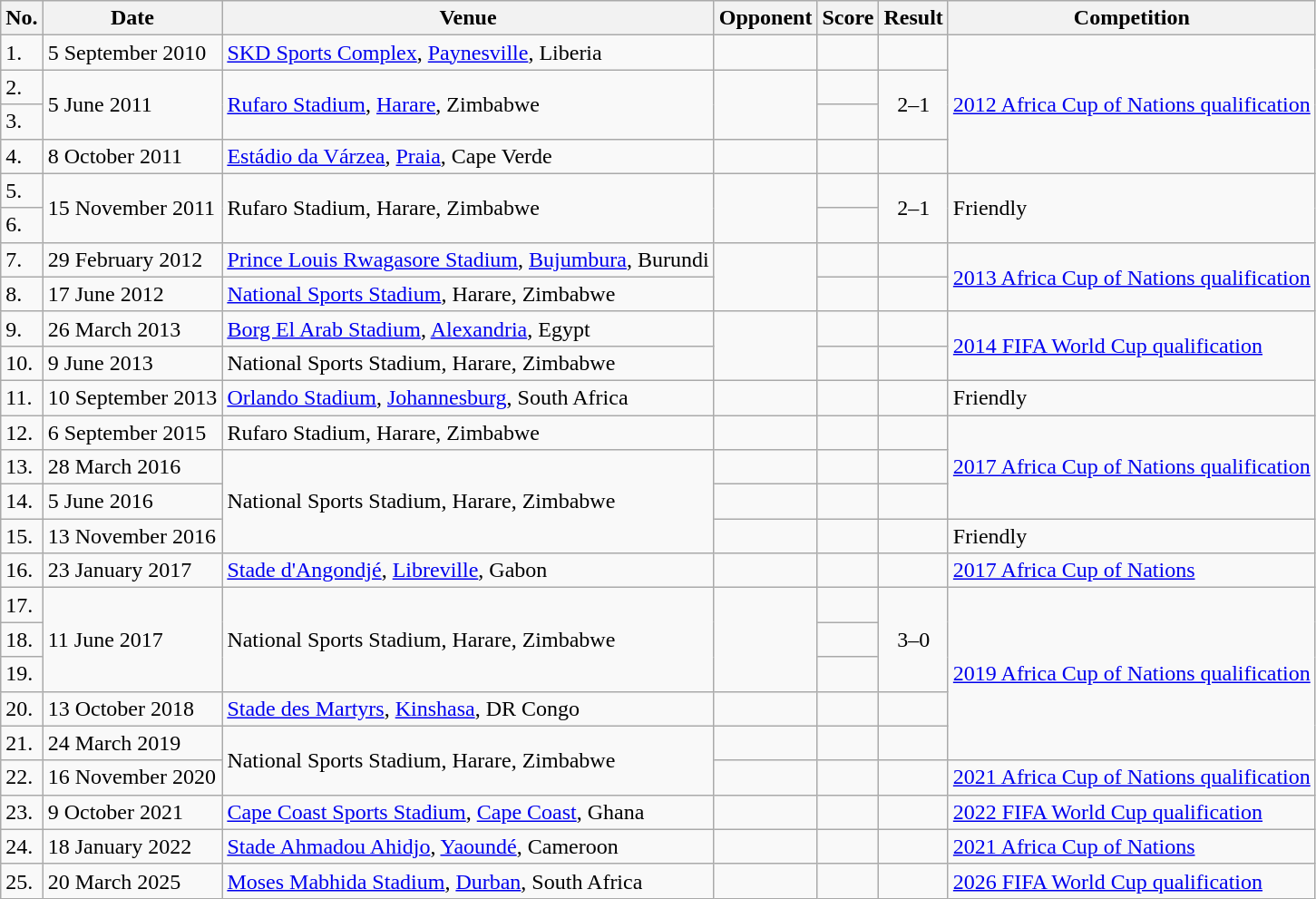<table class="wikitable">
<tr>
<th>No.</th>
<th>Date</th>
<th>Venue</th>
<th>Opponent</th>
<th>Score</th>
<th>Result</th>
<th>Competition</th>
</tr>
<tr>
<td>1.</td>
<td>5 September 2010</td>
<td><a href='#'>SKD Sports Complex</a>, <a href='#'>Paynesville</a>, Liberia</td>
<td></td>
<td></td>
<td></td>
<td rowspan=4><a href='#'>2012 Africa Cup of Nations qualification</a></td>
</tr>
<tr>
<td>2.</td>
<td rowspan=2>5 June 2011</td>
<td rowspan=2><a href='#'>Rufaro Stadium</a>, <a href='#'>Harare</a>, Zimbabwe</td>
<td rowspan="2"></td>
<td></td>
<td rowspan=2 style="text-align:center;">2–1</td>
</tr>
<tr>
<td>3.</td>
<td></td>
</tr>
<tr>
<td>4.</td>
<td>8 October 2011</td>
<td><a href='#'>Estádio da Várzea</a>, <a href='#'>Praia</a>, Cape Verde</td>
<td></td>
<td></td>
<td></td>
</tr>
<tr>
<td>5.</td>
<td rowspan=2>15 November 2011</td>
<td rowspan=2>Rufaro Stadium, Harare, Zimbabwe</td>
<td rowspan=2></td>
<td></td>
<td rowspan=2 style="text-align:center;">2–1</td>
<td rowspan=2>Friendly</td>
</tr>
<tr>
<td>6.</td>
<td></td>
</tr>
<tr>
<td>7.</td>
<td>29 February 2012</td>
<td><a href='#'>Prince Louis Rwagasore Stadium</a>, <a href='#'>Bujumbura</a>, Burundi</td>
<td rowspan=2></td>
<td></td>
<td></td>
<td rowspan=2><a href='#'>2013 Africa Cup of Nations qualification</a></td>
</tr>
<tr>
<td>8.</td>
<td>17 June 2012</td>
<td><a href='#'>National Sports Stadium</a>, Harare, Zimbabwe</td>
<td></td>
<td></td>
</tr>
<tr>
<td>9.</td>
<td>26 March 2013</td>
<td><a href='#'>Borg El Arab Stadium</a>, <a href='#'>Alexandria</a>, Egypt</td>
<td rowspan=2></td>
<td></td>
<td></td>
<td rowspan=2><a href='#'>2014 FIFA World Cup qualification</a></td>
</tr>
<tr>
<td>10.</td>
<td>9 June 2013</td>
<td>National Sports Stadium, Harare, Zimbabwe</td>
<td></td>
<td></td>
</tr>
<tr>
<td>11.</td>
<td>10 September 2013</td>
<td><a href='#'>Orlando Stadium</a>, <a href='#'>Johannesburg</a>, South Africa</td>
<td></td>
<td></td>
<td></td>
<td>Friendly</td>
</tr>
<tr>
<td>12.</td>
<td>6 September 2015</td>
<td>Rufaro Stadium, Harare, Zimbabwe</td>
<td></td>
<td></td>
<td></td>
<td rowspan=3><a href='#'>2017 Africa Cup of Nations qualification</a></td>
</tr>
<tr>
<td>13.</td>
<td>28 March 2016</td>
<td rowspan=3>National Sports Stadium, Harare, Zimbabwe</td>
<td></td>
<td></td>
<td></td>
</tr>
<tr>
<td>14.</td>
<td>5 June 2016</td>
<td></td>
<td></td>
<td></td>
</tr>
<tr>
<td>15.</td>
<td>13 November 2016</td>
<td></td>
<td></td>
<td></td>
<td>Friendly</td>
</tr>
<tr>
<td>16.</td>
<td>23 January 2017</td>
<td><a href='#'>Stade d'Angondjé</a>, <a href='#'>Libreville</a>, Gabon</td>
<td></td>
<td></td>
<td></td>
<td><a href='#'>2017 Africa Cup of Nations</a></td>
</tr>
<tr>
<td>17.</td>
<td rowspan=3>11 June 2017</td>
<td rowspan=3>National Sports Stadium, Harare, Zimbabwe</td>
<td rowspan=3></td>
<td></td>
<td rowspan=3 style="text-align:center;">3–0</td>
<td rowspan=5><a href='#'>2019 Africa Cup of Nations qualification</a></td>
</tr>
<tr>
<td>18.</td>
<td></td>
</tr>
<tr>
<td>19.</td>
<td></td>
</tr>
<tr>
<td>20.</td>
<td>13 October 2018</td>
<td><a href='#'>Stade des Martyrs</a>, <a href='#'>Kinshasa</a>, DR Congo</td>
<td></td>
<td></td>
<td></td>
</tr>
<tr>
<td>21.</td>
<td>24 March 2019</td>
<td rowspan=2>National Sports Stadium, Harare, Zimbabwe</td>
<td></td>
<td></td>
<td></td>
</tr>
<tr>
<td>22.</td>
<td>16 November 2020</td>
<td></td>
<td></td>
<td></td>
<td><a href='#'>2021 Africa Cup of Nations qualification</a></td>
</tr>
<tr>
<td>23.</td>
<td>9 October 2021</td>
<td><a href='#'>Cape Coast Sports Stadium</a>, <a href='#'>Cape Coast</a>, Ghana</td>
<td></td>
<td></td>
<td></td>
<td><a href='#'>2022 FIFA World Cup qualification</a></td>
</tr>
<tr>
<td>24.</td>
<td>18 January 2022</td>
<td><a href='#'>Stade Ahmadou Ahidjo</a>, <a href='#'>Yaoundé</a>, Cameroon</td>
<td></td>
<td></td>
<td></td>
<td><a href='#'>2021 Africa Cup of Nations</a></td>
</tr>
<tr>
<td>25.</td>
<td>20 March 2025</td>
<td><a href='#'>Moses Mabhida Stadium</a>, <a href='#'>Durban</a>, South Africa</td>
<td></td>
<td></td>
<td></td>
<td><a href='#'>2026 FIFA World Cup qualification</a></td>
</tr>
</table>
